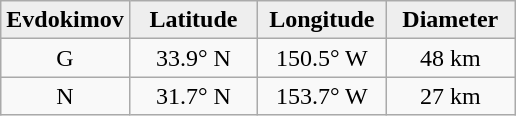<table class="wikitable">
<tr>
<th width="25%" style="background:#eeeeee;">Evdokimov</th>
<th width="25%" style="background:#eeeeee;">Latitude</th>
<th width="25%" style="background:#eeeeee;">Longitude</th>
<th width="25%" style="background:#eeeeee;">Diameter</th>
</tr>
<tr>
<td align="center">G</td>
<td align="center">33.9° N</td>
<td align="center">150.5° W</td>
<td align="center">48 km</td>
</tr>
<tr>
<td align="center">N</td>
<td align="center">31.7° N</td>
<td align="center">153.7° W</td>
<td align="center">27 km</td>
</tr>
</table>
